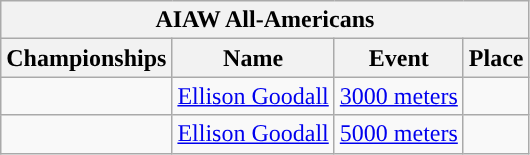<table class="wikitable sortable">
<tr>
<th colspan="5">AIAW All-Americans</th>
</tr>
<tr>
<th scope="col">Championships</th>
<th scope="col">Name</th>
<th scope="col">Event</th>
<th scope="col">Place</th>
</tr>
<tr>
<td></td>
<td><a href='#'>Ellison Goodall</a></td>
<td><a href='#'>3000 meters</a></td>
<td></td>
</tr>
<tr>
<td></td>
<td><a href='#'>Ellison Goodall</a></td>
<td><a href='#'>5000 meters</a></td>
<td></td>
</tr>
</table>
